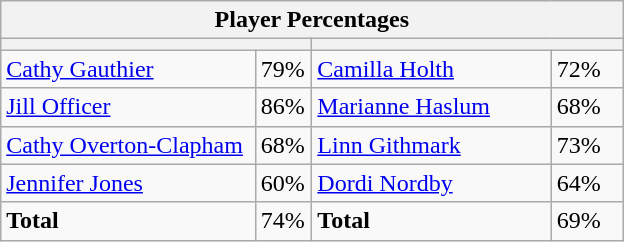<table class="wikitable">
<tr>
<th colspan=4 width=400>Player Percentages</th>
</tr>
<tr>
<th colspan=2 width=200></th>
<th colspan=2 width=200></th>
</tr>
<tr>
<td><a href='#'>Cathy Gauthier</a></td>
<td>79%</td>
<td><a href='#'>Camilla Holth</a></td>
<td>72%</td>
</tr>
<tr>
<td><a href='#'>Jill Officer</a></td>
<td>86%</td>
<td><a href='#'>Marianne Haslum</a></td>
<td>68%</td>
</tr>
<tr>
<td><a href='#'>Cathy Overton-Clapham</a></td>
<td>68%</td>
<td><a href='#'>Linn Githmark</a></td>
<td>73%</td>
</tr>
<tr>
<td><a href='#'>Jennifer Jones</a></td>
<td>60%</td>
<td><a href='#'>Dordi Nordby</a></td>
<td>64%</td>
</tr>
<tr>
<td><strong>Total</strong></td>
<td>74%</td>
<td><strong>Total</strong></td>
<td>69%</td>
</tr>
</table>
